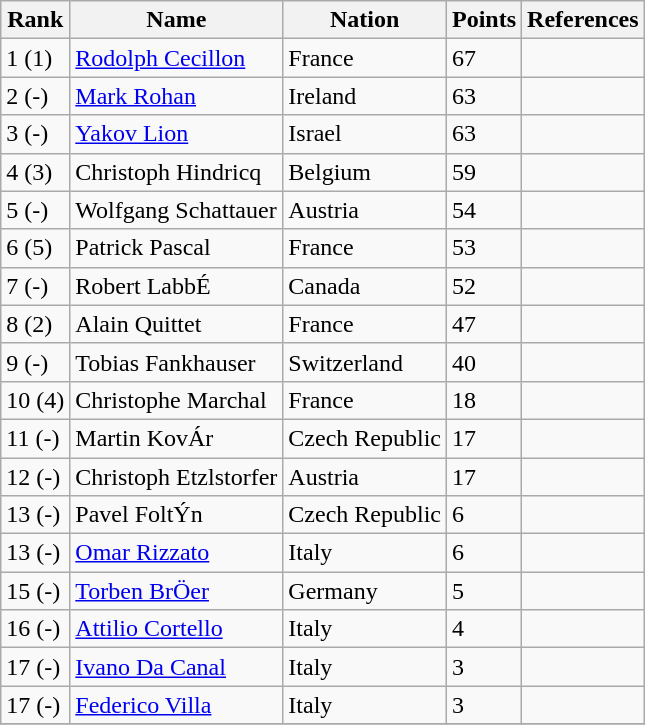<table class="wikitable sortable" border="1">
<tr>
<th>Rank</th>
<th>Name</th>
<th>Nation</th>
<th>Points</th>
<th>References</th>
</tr>
<tr>
<td>1 (1)</td>
<td><a href='#'>Rodolph Cecillon</a></td>
<td>France</td>
<td>67</td>
<td></td>
</tr>
<tr>
<td>2 (-)</td>
<td><a href='#'>Mark Rohan</a></td>
<td>Ireland</td>
<td>63</td>
<td></td>
</tr>
<tr>
<td>3 (-)</td>
<td><a href='#'>Yakov Lion</a></td>
<td>Israel</td>
<td>63</td>
<td></td>
</tr>
<tr>
<td>4 (3)</td>
<td>Christoph Hindricq</td>
<td>Belgium</td>
<td>59</td>
<td></td>
</tr>
<tr>
<td>5 (-)</td>
<td>Wolfgang Schattauer</td>
<td>Austria</td>
<td>54</td>
<td></td>
</tr>
<tr>
<td>6 (5)</td>
<td>Patrick Pascal</td>
<td>France</td>
<td>53</td>
<td></td>
</tr>
<tr>
<td>7 (-)</td>
<td>Robert LabbÉ</td>
<td>Canada</td>
<td>52</td>
<td></td>
</tr>
<tr>
<td>8 (2)</td>
<td>Alain Quittet</td>
<td>France</td>
<td>47</td>
<td></td>
</tr>
<tr>
<td>9 (-)</td>
<td>Tobias Fankhauser</td>
<td>Switzerland</td>
<td>40</td>
<td></td>
</tr>
<tr>
<td>10 (4)</td>
<td>Christophe Marchal</td>
<td>France</td>
<td>18</td>
<td></td>
</tr>
<tr>
<td>11 (-)</td>
<td>Martin KovÁr</td>
<td>Czech Republic</td>
<td>17</td>
<td></td>
</tr>
<tr>
<td>12 (-)</td>
<td>Christoph Etzlstorfer</td>
<td>Austria</td>
<td>17</td>
<td></td>
</tr>
<tr>
<td>13 (-)</td>
<td>Pavel FoltÝn</td>
<td>Czech Republic</td>
<td>6</td>
<td></td>
</tr>
<tr>
<td>13 (-)</td>
<td><a href='#'>Omar Rizzato</a></td>
<td>Italy</td>
<td>6</td>
<td></td>
</tr>
<tr>
<td>15 (-)</td>
<td><a href='#'>Torben BrÖer</a></td>
<td>Germany</td>
<td>5</td>
<td></td>
</tr>
<tr>
<td>16 (-)</td>
<td><a href='#'>Attilio Cortello</a></td>
<td>Italy</td>
<td>4</td>
<td></td>
</tr>
<tr>
<td>17 (-)</td>
<td><a href='#'>Ivano Da Canal</a></td>
<td>Italy</td>
<td>3</td>
<td></td>
</tr>
<tr>
<td>17 (-)</td>
<td><a href='#'>Federico Villa</a></td>
<td>Italy</td>
<td>3</td>
<td></td>
</tr>
<tr>
</tr>
</table>
